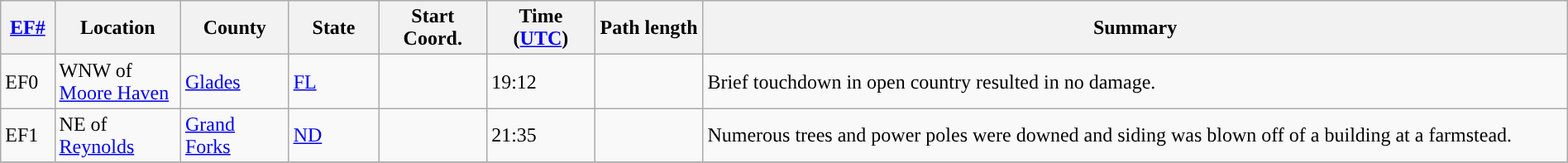<table class="wikitable sortable" style="width:100%;">
<tr>
<th scope="col"  style="width:3%; text-align:center;"><a href='#'>EF#</a></th>
<th scope="col"  style="width:7%; text-align:center;" class="unsortable">Location</th>
<th scope="col"  style="width:6%; text-align:center;" class="unsortable">County</th>
<th scope="col"  style="width:5%; text-align:center;">State</th>
<th scope="col"  style="width:6%; text-align:center;">Start Coord.</th>
<th scope="col"  style="width:6%; text-align:center;">Time (<a href='#'>UTC</a>)</th>
<th scope="col"  style="width:6%; text-align:center;">Path length</th>
<th scope="col" class="unsortable" style="width:48%; text-align:center;">Summary</th>
</tr>
<tr>
<td>EF0</td>
<td>WNW of <a href='#'>Moore Haven</a></td>
<td><a href='#'>Glades</a></td>
<td><a href='#'>FL</a></td>
<td></td>
<td>19:12</td>
<td></td>
<td>Brief touchdown in open country resulted in no damage.</td>
</tr>
<tr>
<td>EF1</td>
<td>NE of <a href='#'>Reynolds</a></td>
<td><a href='#'>Grand Forks</a></td>
<td><a href='#'>ND</a></td>
<td></td>
<td>21:35</td>
<td></td>
<td>Numerous trees and power poles were downed and siding was blown off of a building at a farmstead.</td>
</tr>
<tr>
</tr>
</table>
